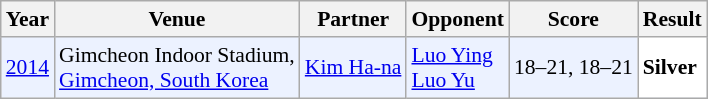<table class="sortable wikitable" style="font-size: 90%;">
<tr>
<th>Year</th>
<th>Venue</th>
<th>Partner</th>
<th>Opponent</th>
<th>Score</th>
<th>Result</th>
</tr>
<tr style="background:#ECF2FF">
<td align="center"><a href='#'>2014</a></td>
<td align="left">Gimcheon Indoor Stadium,<br><a href='#'>Gimcheon, South Korea</a></td>
<td align="left"> <a href='#'>Kim Ha-na</a></td>
<td align="left"> <a href='#'>Luo Ying</a> <br>  <a href='#'>Luo Yu</a></td>
<td align="left">18–21, 18–21</td>
<td style="text-align:left; background:white"> <strong>Silver</strong></td>
</tr>
</table>
